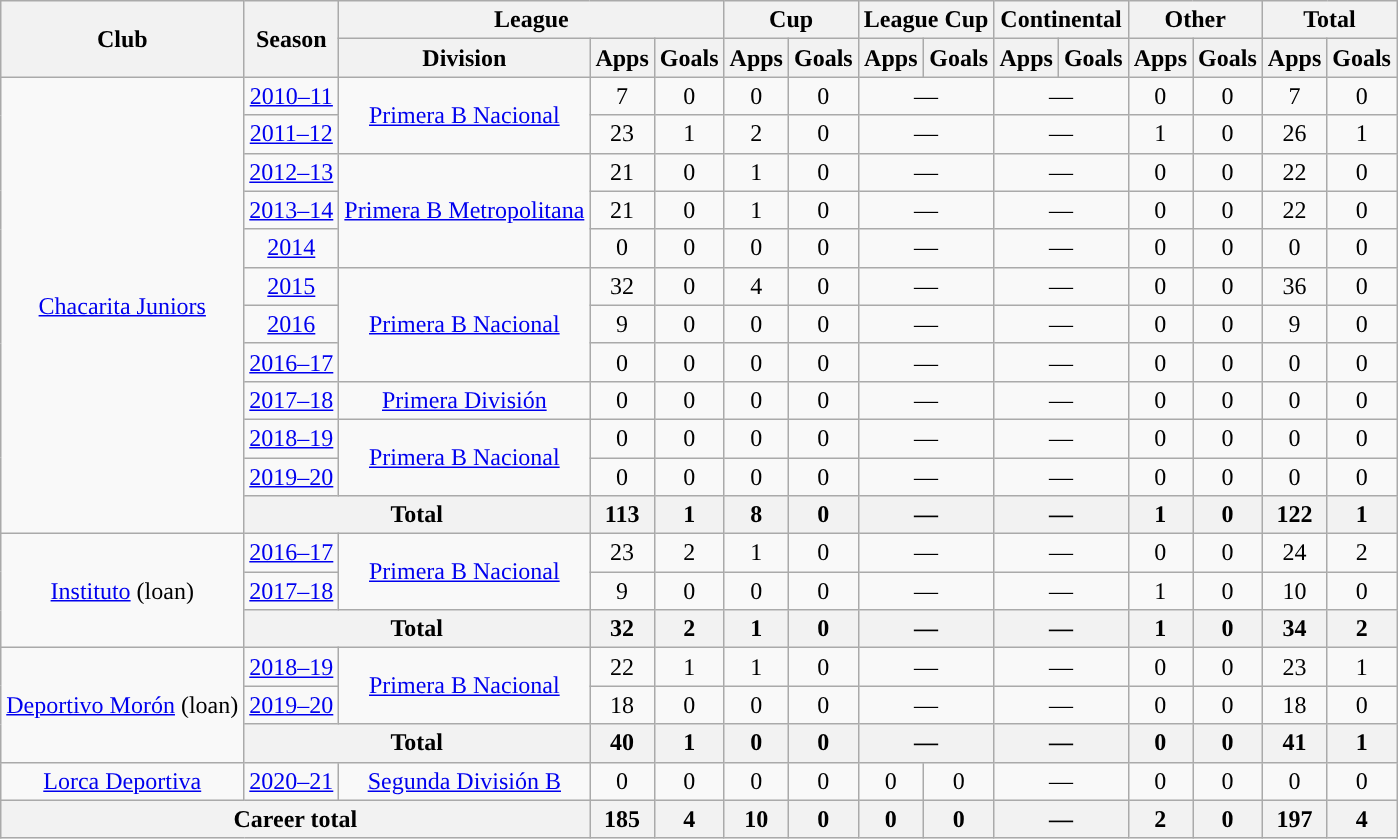<table class="wikitable" style="text-align:center">
<tr>
<th rowspan="2">Club</th>
<th rowspan="2">Season</th>
<th colspan="3">League</th>
<th colspan="2">Cup</th>
<th colspan="2">League Cup</th>
<th colspan="2">Continental</th>
<th colspan="2">Other</th>
<th colspan="2">Total</th>
</tr>
<tr>
<th>Division</th>
<th>Apps</th>
<th>Goals</th>
<th>Apps</th>
<th>Goals</th>
<th>Apps</th>
<th>Goals</th>
<th>Apps</th>
<th>Goals</th>
<th>Apps</th>
<th>Goals</th>
<th>Apps</th>
<th>Goals</th>
</tr>
<tr>
<td rowspan="12"><a href='#'>Chacarita Juniors</a></td>
<td><a href='#'>2010–11</a></td>
<td rowspan="2"><a href='#'>Primera B Nacional</a></td>
<td>7</td>
<td>0</td>
<td>0</td>
<td>0</td>
<td colspan="2">—</td>
<td colspan="2">—</td>
<td>0</td>
<td>0</td>
<td>7</td>
<td>0</td>
</tr>
<tr>
<td><a href='#'>2011–12</a></td>
<td>23</td>
<td>1</td>
<td>2</td>
<td>0</td>
<td colspan="2">—</td>
<td colspan="2">—</td>
<td>1</td>
<td>0</td>
<td>26</td>
<td>1</td>
</tr>
<tr>
<td><a href='#'>2012–13</a></td>
<td rowspan="3"><a href='#'>Primera B Metropolitana</a></td>
<td>21</td>
<td>0</td>
<td>1</td>
<td>0</td>
<td colspan="2">—</td>
<td colspan="2">—</td>
<td>0</td>
<td>0</td>
<td>22</td>
<td>0</td>
</tr>
<tr>
<td><a href='#'>2013–14</a></td>
<td>21</td>
<td>0</td>
<td>1</td>
<td>0</td>
<td colspan="2">—</td>
<td colspan="2">—</td>
<td>0</td>
<td>0</td>
<td>22</td>
<td>0</td>
</tr>
<tr>
<td><a href='#'>2014</a></td>
<td>0</td>
<td>0</td>
<td>0</td>
<td>0</td>
<td colspan="2">—</td>
<td colspan="2">—</td>
<td>0</td>
<td>0</td>
<td>0</td>
<td>0</td>
</tr>
<tr>
<td><a href='#'>2015</a></td>
<td rowspan="3"><a href='#'>Primera B Nacional</a></td>
<td>32</td>
<td>0</td>
<td>4</td>
<td>0</td>
<td colspan="2">—</td>
<td colspan="2">—</td>
<td>0</td>
<td>0</td>
<td>36</td>
<td>0</td>
</tr>
<tr>
<td><a href='#'>2016</a></td>
<td>9</td>
<td>0</td>
<td>0</td>
<td>0</td>
<td colspan="2">—</td>
<td colspan="2">—</td>
<td>0</td>
<td>0</td>
<td>9</td>
<td>0</td>
</tr>
<tr>
<td><a href='#'>2016–17</a></td>
<td>0</td>
<td>0</td>
<td>0</td>
<td>0</td>
<td colspan="2">—</td>
<td colspan="2">—</td>
<td>0</td>
<td>0</td>
<td>0</td>
<td>0</td>
</tr>
<tr>
<td><a href='#'>2017–18</a></td>
<td rowspan="1"><a href='#'>Primera División</a></td>
<td>0</td>
<td>0</td>
<td>0</td>
<td>0</td>
<td colspan="2">—</td>
<td colspan="2">—</td>
<td>0</td>
<td>0</td>
<td>0</td>
<td>0</td>
</tr>
<tr>
<td><a href='#'>2018–19</a></td>
<td rowspan="2"><a href='#'>Primera B Nacional</a></td>
<td>0</td>
<td>0</td>
<td>0</td>
<td>0</td>
<td colspan="2">—</td>
<td colspan="2">—</td>
<td>0</td>
<td>0</td>
<td>0</td>
<td>0</td>
</tr>
<tr>
<td><a href='#'>2019–20</a></td>
<td>0</td>
<td>0</td>
<td>0</td>
<td>0</td>
<td colspan="2">—</td>
<td colspan="2">—</td>
<td>0</td>
<td>0</td>
<td>0</td>
<td>0</td>
</tr>
<tr>
<th colspan="2">Total</th>
<th>113</th>
<th>1</th>
<th>8</th>
<th>0</th>
<th colspan="2">—</th>
<th colspan="2">—</th>
<th>1</th>
<th>0</th>
<th>122</th>
<th>1</th>
</tr>
<tr>
<td rowspan="3"><a href='#'>Instituto</a> (loan)</td>
<td><a href='#'>2016–17</a></td>
<td rowspan="2"><a href='#'>Primera B Nacional</a></td>
<td>23</td>
<td>2</td>
<td>1</td>
<td>0</td>
<td colspan="2">—</td>
<td colspan="2">—</td>
<td>0</td>
<td>0</td>
<td>24</td>
<td>2</td>
</tr>
<tr>
<td><a href='#'>2017–18</a></td>
<td>9</td>
<td>0</td>
<td>0</td>
<td>0</td>
<td colspan="2">—</td>
<td colspan="2">—</td>
<td>1</td>
<td>0</td>
<td>10</td>
<td>0</td>
</tr>
<tr>
<th colspan="2">Total</th>
<th>32</th>
<th>2</th>
<th>1</th>
<th>0</th>
<th colspan="2">—</th>
<th colspan="2">—</th>
<th>1</th>
<th>0</th>
<th>34</th>
<th>2</th>
</tr>
<tr>
<td rowspan="3"><a href='#'>Deportivo Morón</a> (loan)</td>
<td><a href='#'>2018–19</a></td>
<td rowspan="2"><a href='#'>Primera B Nacional</a></td>
<td>22</td>
<td>1</td>
<td>1</td>
<td>0</td>
<td colspan="2">—</td>
<td colspan="2">—</td>
<td>0</td>
<td>0</td>
<td>23</td>
<td>1</td>
</tr>
<tr>
<td><a href='#'>2019–20</a></td>
<td>18</td>
<td>0</td>
<td>0</td>
<td>0</td>
<td colspan="2">—</td>
<td colspan="2">—</td>
<td>0</td>
<td>0</td>
<td>18</td>
<td>0</td>
</tr>
<tr>
<th colspan="2">Total</th>
<th>40</th>
<th>1</th>
<th>0</th>
<th>0</th>
<th colspan="2">—</th>
<th colspan="2">—</th>
<th>0</th>
<th>0</th>
<th>41</th>
<th>1</th>
</tr>
<tr>
<td rowspan="1"><a href='#'>Lorca Deportiva</a></td>
<td><a href='#'>2020–21</a></td>
<td rowspan="1"><a href='#'>Segunda División B</a></td>
<td>0</td>
<td>0</td>
<td>0</td>
<td>0</td>
<td>0</td>
<td>0</td>
<td colspan="2">—</td>
<td>0</td>
<td>0</td>
<td>0</td>
<td>0</td>
</tr>
<tr>
<th colspan="3">Career total</th>
<th>185</th>
<th>4</th>
<th>10</th>
<th>0</th>
<th>0</th>
<th>0</th>
<th colspan="2">—</th>
<th>2</th>
<th>0</th>
<th>197</th>
<th>4</th>
</tr>
</table>
